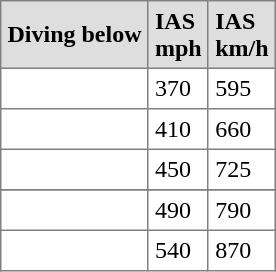<table class="toccolours" border="1" cellpadding="4" style="border-collapse:collapse">
<tr bgcolor="#dedede">
<td><strong>Diving below</strong></td>
<td><strong>IAS <br>mph</strong></td>
<td><strong>IAS <br> km/h</strong></td>
</tr>
<tr>
<td></td>
<td>370</td>
<td>595</td>
</tr>
<tr>
<td></td>
<td>410</td>
<td>660</td>
</tr>
<tr>
<td></td>
<td>450</td>
<td>725</td>
</tr>
<tr>
</tr>
<tr valign="top">
<td></td>
<td>490</td>
<td>790</td>
</tr>
<tr>
<td></td>
<td>540</td>
<td>870</td>
</tr>
</table>
